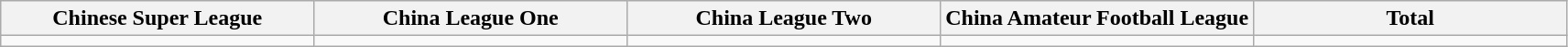<table class="wikitable">
<tr>
<th width="20%">Chinese Super League</th>
<th width="20%">China League One</th>
<th width="20%">China League Two</th>
<th width="20%">China Amateur Football League</th>
<th width="20%">Total</th>
</tr>
<tr>
<td></td>
<td></td>
<td></td>
<td></td>
<td></td>
</tr>
</table>
